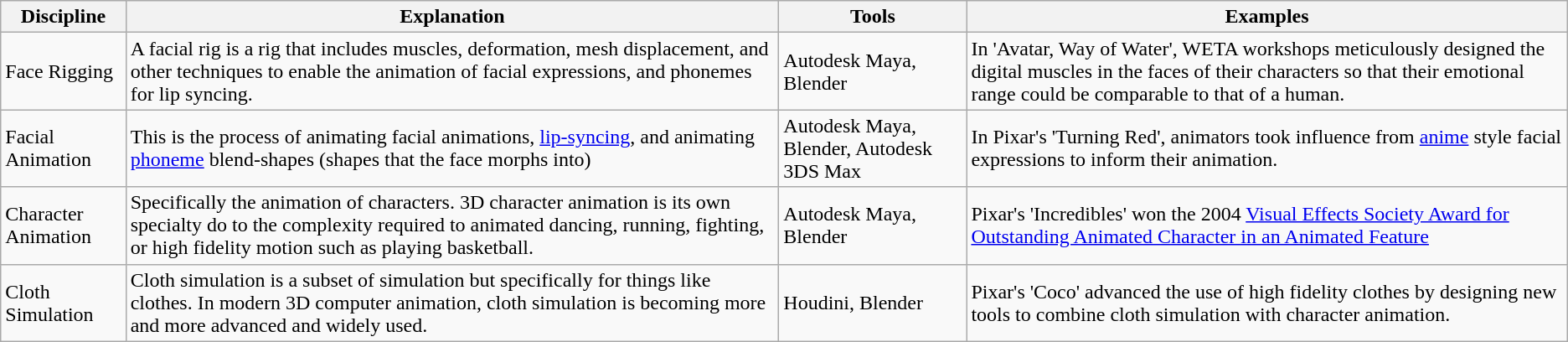<table class="wikitable">
<tr>
<th>Discipline</th>
<th>Explanation</th>
<th>Tools</th>
<th>Examples</th>
</tr>
<tr>
<td>Face Rigging</td>
<td>A facial rig is a rig that includes muscles, deformation, mesh displacement, and other techniques to enable the animation of facial expressions, and phonemes for lip syncing.</td>
<td>Autodesk Maya, Blender</td>
<td>In 'Avatar, Way of Water', WETA workshops meticulously designed the digital muscles in the faces of their characters so that their emotional range could be comparable to that of a human.</td>
</tr>
<tr>
<td>Facial Animation</td>
<td>This is the process of animating facial animations, <a href='#'>lip-syncing</a>, and animating <a href='#'>phoneme</a> blend-shapes (shapes that the face morphs into)</td>
<td>Autodesk Maya, Blender, Autodesk 3DS Max</td>
<td>In Pixar's 'Turning Red', animators took influence from <a href='#'>anime</a> style facial expressions to inform their animation.</td>
</tr>
<tr>
<td>Character Animation</td>
<td>Specifically the animation of characters. 3D character animation is its own specialty do to the complexity required to animated dancing, running, fighting, or high fidelity motion such as playing basketball.</td>
<td>Autodesk Maya, Blender</td>
<td>Pixar's 'Incredibles' won the 2004 <a href='#'>Visual Effects Society Award for Outstanding Animated Character in an Animated Feature</a></td>
</tr>
<tr>
<td>Cloth Simulation</td>
<td>Cloth simulation is a subset of simulation but specifically for things like clothes. In modern 3D computer animation, cloth simulation is becoming more and more advanced and widely used.</td>
<td>Houdini, Blender</td>
<td>Pixar's 'Coco' advanced the use of high fidelity clothes by designing new tools to combine cloth simulation with character animation.</td>
</tr>
</table>
